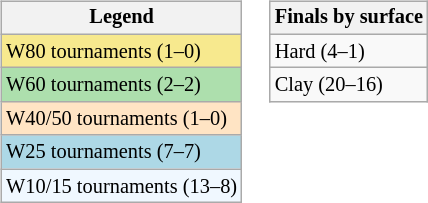<table>
<tr valign=top>
<td><br><table class=wikitable style="font-size:85%">
<tr>
<th>Legend</th>
</tr>
<tr style="background:#f7e98e;">
<td>W80 tournaments (1–0)</td>
</tr>
<tr style="background:#addfad;">
<td>W60 tournaments (2–2)</td>
</tr>
<tr style="background:#ffe4c4;">
<td>W40/50 tournaments (1–0)</td>
</tr>
<tr style="background:lightblue;">
<td>W25 tournaments (7–7)</td>
</tr>
<tr style="background:#f0f8ff;">
<td>W10/15 tournaments (13–8)</td>
</tr>
</table>
</td>
<td><br><table class=wikitable style="font-size:85%">
<tr>
<th>Finals by surface</th>
</tr>
<tr>
<td>Hard (4–1)</td>
</tr>
<tr>
<td>Clay (20–16)</td>
</tr>
</table>
</td>
</tr>
</table>
